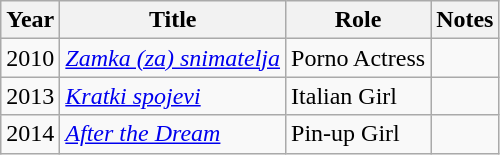<table class="wikitable sortable">
<tr>
<th>Year</th>
<th>Title</th>
<th>Role</th>
<th class="unsortable">Notes</th>
</tr>
<tr>
<td>2010</td>
<td><em><a href='#'>Zamka (za) snimatelja</a></em></td>
<td>Porno Actress</td>
<td></td>
</tr>
<tr>
<td>2013</td>
<td><em><a href='#'>Kratki spojevi</a></em></td>
<td>Italian Girl</td>
<td></td>
</tr>
<tr>
<td>2014</td>
<td><em><a href='#'>After the Dream</a></em></td>
<td>Pin-up Girl</td>
</tr>
</table>
